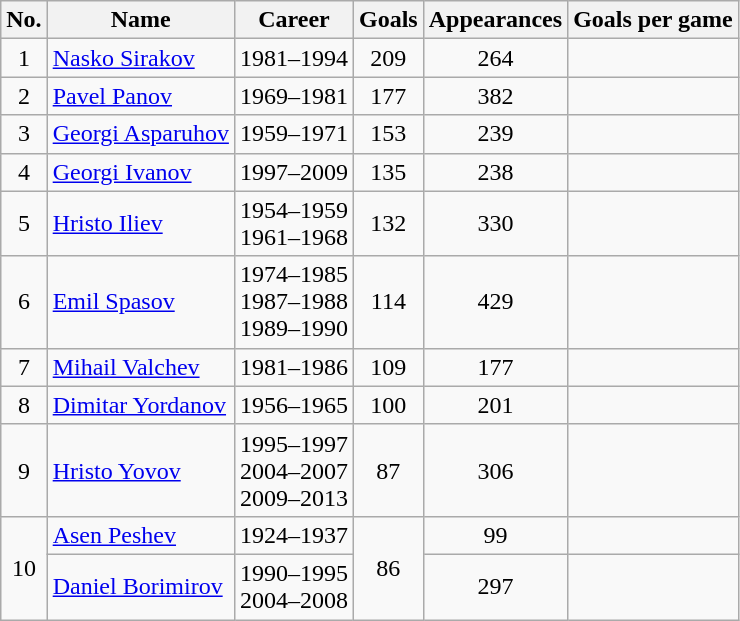<table class="wikitable" style="text-align:center;">
<tr>
<th>No.</th>
<th>Name</th>
<th>Career</th>
<th>Goals</th>
<th>Appearances</th>
<th>Goals per game</th>
</tr>
<tr>
<td>1</td>
<td align="left"> <a href='#'>Nasko Sirakov</a></td>
<td>1981–1994</td>
<td>209</td>
<td>264</td>
<td></td>
</tr>
<tr>
<td>2</td>
<td align="left"> <a href='#'>Pavel Panov</a></td>
<td>1969–1981</td>
<td>177</td>
<td>382</td>
<td></td>
</tr>
<tr>
<td>3</td>
<td align="left"> <a href='#'>Georgi Asparuhov</a></td>
<td>1959–1971</td>
<td>153</td>
<td>239</td>
<td></td>
</tr>
<tr>
<td>4</td>
<td align="left"> <a href='#'>Georgi Ivanov</a></td>
<td>1997–2009</td>
<td>135</td>
<td>238</td>
<td></td>
</tr>
<tr>
<td>5</td>
<td align="left"> <a href='#'>Hristo Iliev</a></td>
<td>1954–1959<br>1961–1968</td>
<td>132</td>
<td>330</td>
<td></td>
</tr>
<tr>
<td>6</td>
<td align="left"> <a href='#'>Emil Spasov</a></td>
<td>1974–1985<br>1987–1988<br>1989–1990</td>
<td>114</td>
<td>429</td>
<td></td>
</tr>
<tr>
<td>7</td>
<td align="left"> <a href='#'>Mihail Valchev</a></td>
<td>1981–1986</td>
<td>109</td>
<td>177</td>
<td></td>
</tr>
<tr>
<td>8</td>
<td align="left"> <a href='#'>Dimitar Yordanov</a></td>
<td>1956–1965</td>
<td>100</td>
<td>201</td>
<td></td>
</tr>
<tr>
<td>9</td>
<td align="left"> <a href='#'>Hristo Yovov</a></td>
<td>1995–1997<br>2004–2007<br>2009–2013</td>
<td>87</td>
<td>306</td>
<td></td>
</tr>
<tr>
<td rowspan=2>10</td>
<td align="left"> <a href='#'>Asen Peshev</a></td>
<td>1924–1937</td>
<td rowspan=2>86</td>
<td>99</td>
<td></td>
</tr>
<tr>
<td align="left"> <a href='#'>Daniel Borimirov</a></td>
<td>1990–1995<br>2004–2008</td>
<td>297</td>
<td></td>
</tr>
</table>
